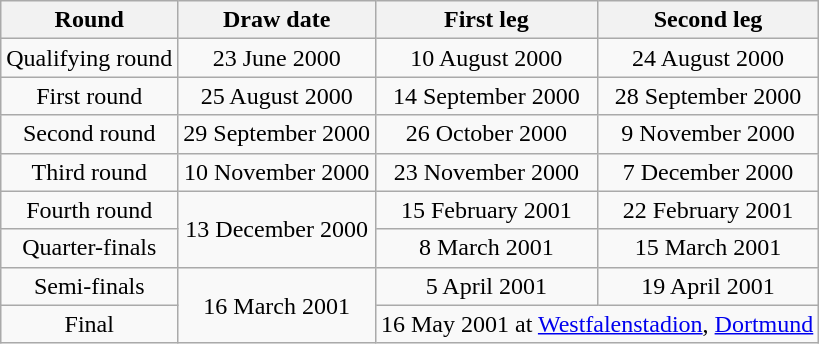<table class="wikitable" style="text-align:center">
<tr>
<th>Round</th>
<th>Draw date</th>
<th>First leg</th>
<th>Second leg</th>
</tr>
<tr>
<td>Qualifying round</td>
<td>23 June 2000</td>
<td>10 August 2000</td>
<td>24 August 2000</td>
</tr>
<tr>
<td>First round</td>
<td>25 August 2000</td>
<td>14 September 2000</td>
<td>28 September 2000</td>
</tr>
<tr>
<td>Second round</td>
<td>29 September 2000</td>
<td>26 October 2000</td>
<td>9 November 2000</td>
</tr>
<tr>
<td>Third round</td>
<td>10 November 2000</td>
<td>23 November 2000</td>
<td>7 December 2000</td>
</tr>
<tr>
<td>Fourth round</td>
<td rowspan="2">13 December 2000</td>
<td>15 February 2001</td>
<td>22 February 2001</td>
</tr>
<tr>
<td>Quarter-finals</td>
<td>8 March 2001</td>
<td>15 March 2001</td>
</tr>
<tr>
<td>Semi-finals</td>
<td rowspan="2">16 March 2001</td>
<td>5 April 2001</td>
<td>19 April 2001</td>
</tr>
<tr>
<td>Final</td>
<td colspan="2">16 May 2001 at <a href='#'>Westfalenstadion</a>, <a href='#'>Dortmund</a></td>
</tr>
</table>
